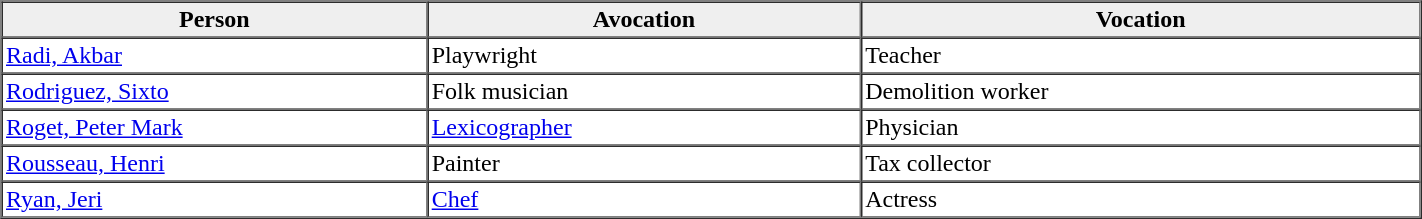<table border=1 cellpadding=2 cellspacing=0 width=75%>
<tr style="background:#efefef">
<th width=30%>Person</th>
<th>Avocation</th>
<th>Vocation</th>
</tr>
<tr>
<td><a href='#'>Radi, Akbar</a></td>
<td>Playwright</td>
<td>Teacher</td>
</tr>
<tr>
</tr>
<tr>
<td><a href='#'>Rodriguez, Sixto</a></td>
<td>Folk musician</td>
<td>Demolition worker</td>
</tr>
<tr>
<td><a href='#'>Roget, Peter Mark</a></td>
<td><a href='#'>Lexicographer</a></td>
<td>Physician</td>
</tr>
<tr>
<td><a href='#'>Rousseau, Henri</a></td>
<td>Painter</td>
<td>Tax collector</td>
</tr>
<tr>
<td><a href='#'>Ryan, Jeri</a></td>
<td><a href='#'>Chef</a></td>
<td>Actress</td>
</tr>
</table>
